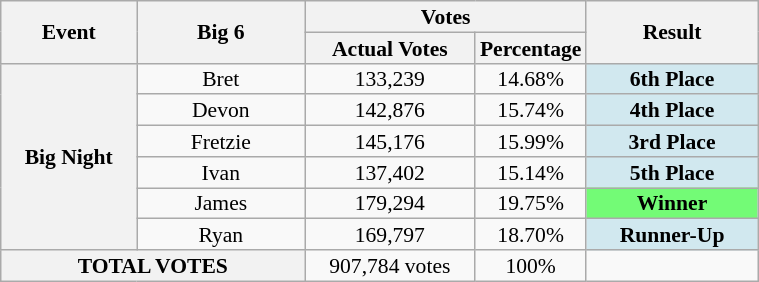<table class="wikitable" style="text-align:center; font-size:90%; line-height:14px;" width="40%">
<tr>
<th rowspan=2 width="20%">Event</th>
<th rowspan=2 width="25%">Big 6</th>
<th colspan=2 width="30%">Votes</th>
<th rowspan=2 width="30%">Result</th>
</tr>
<tr>
<th width="25%">Actual Votes</th>
<th width="05%">Percentage</th>
</tr>
<tr>
<th rowspan=6>Big Night</th>
<td>Bret</td>
<td>133,239</td>
<td>14.68%</td>
<td align="center" bgcolor="#D1E8EF"><strong>6th Place</strong></td>
</tr>
<tr>
<td>Devon</td>
<td>142,876</td>
<td>15.74%</td>
<td align="center" bgcolor="#D1E8EF"><strong>4th Place</strong></td>
</tr>
<tr>
<td>Fretzie</td>
<td>145,176</td>
<td>15.99%</td>
<td align="center" bgcolor="#D1E8EF"><strong>3rd Place</strong></td>
</tr>
<tr>
<td>Ivan</td>
<td>137,402</td>
<td>15.14%</td>
<td align="center" bgcolor="#D1E8EF"><strong>5th Place </strong></td>
</tr>
<tr>
<td>James</td>
<td>179,294</td>
<td>19.75%</td>
<td align="center" bgcolor="#73FB76"><strong>Winner</strong></td>
</tr>
<tr>
<td>Ryan</td>
<td>169,797</td>
<td>18.70%</td>
<td align="center" bgcolor="#D1E8EF"><strong>Runner-Up</strong></td>
</tr>
<tr>
<th colspan=2>TOTAL VOTES</th>
<td>907,784 votes</td>
<td>100%</td>
<td></td>
</tr>
</table>
